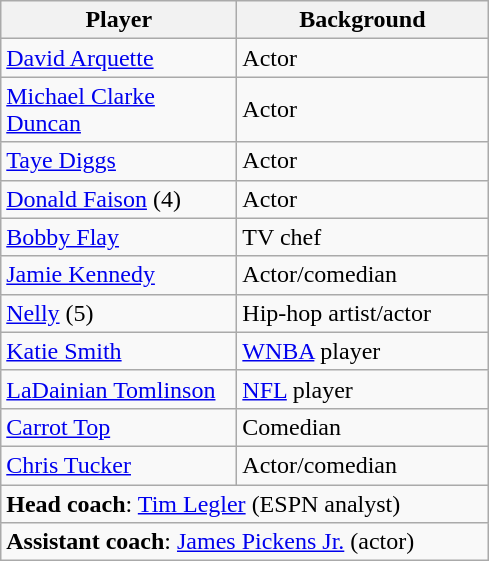<table class="wikitable">
<tr>
<th width=150>Player</th>
<th width=160>Background</th>
</tr>
<tr>
<td><a href='#'>David Arquette</a></td>
<td>Actor</td>
</tr>
<tr>
<td><a href='#'>Michael Clarke Duncan</a></td>
<td>Actor</td>
</tr>
<tr>
<td><a href='#'>Taye Diggs</a></td>
<td>Actor</td>
</tr>
<tr>
<td><a href='#'>Donald Faison</a> (4)</td>
<td>Actor</td>
</tr>
<tr>
<td><a href='#'>Bobby Flay</a></td>
<td>TV chef</td>
</tr>
<tr>
<td><a href='#'>Jamie Kennedy</a></td>
<td>Actor/comedian</td>
</tr>
<tr>
<td><a href='#'>Nelly</a> (5)</td>
<td>Hip-hop artist/actor</td>
</tr>
<tr>
<td><a href='#'>Katie Smith</a></td>
<td><a href='#'>WNBA</a> player</td>
</tr>
<tr>
<td><a href='#'>LaDainian Tomlinson</a></td>
<td><a href='#'>NFL</a> player</td>
</tr>
<tr>
<td><a href='#'>Carrot Top</a></td>
<td>Comedian</td>
</tr>
<tr>
<td><a href='#'>Chris Tucker</a></td>
<td>Actor/comedian</td>
</tr>
<tr>
<td colspan="3"><strong>Head coach</strong>: <a href='#'>Tim Legler</a> (ESPN analyst)</td>
</tr>
<tr>
<td colspan="3"><strong>Assistant coach</strong>: <a href='#'>James Pickens Jr.</a> (actor)</td>
</tr>
</table>
